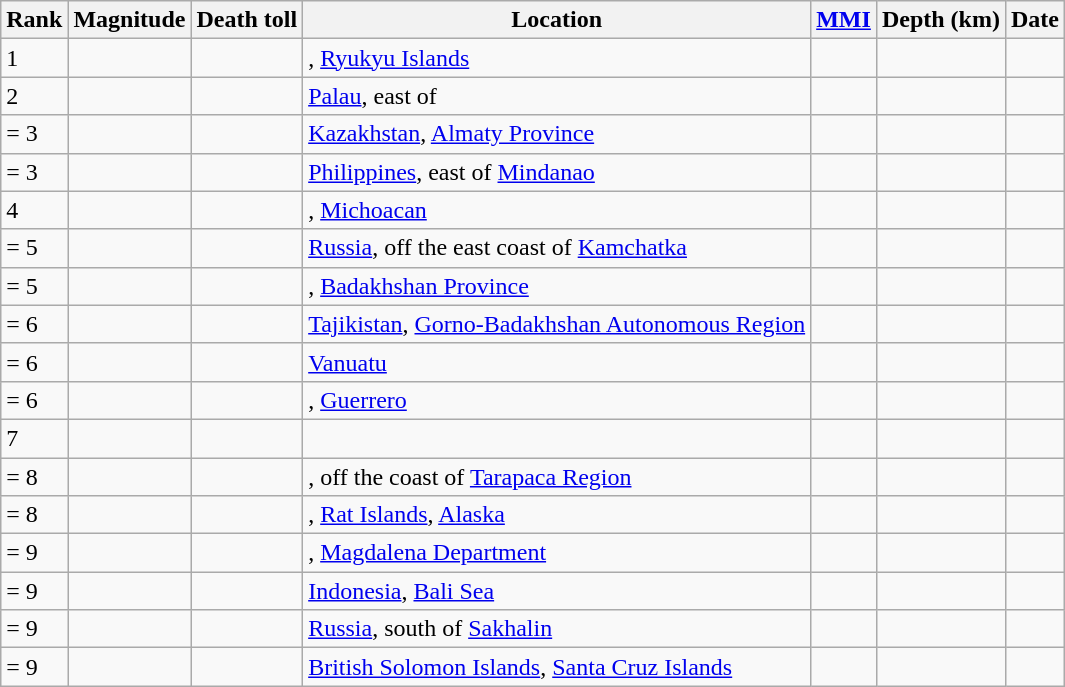<table class="sortable wikitable" style="font-size:100%;">
<tr>
<th>Rank</th>
<th>Magnitude</th>
<th>Death toll</th>
<th>Location</th>
<th><a href='#'>MMI</a></th>
<th>Depth (km)</th>
<th>Date</th>
</tr>
<tr>
<td>1</td>
<td></td>
<td></td>
<td>, <a href='#'>Ryukyu Islands</a></td>
<td></td>
<td></td>
<td></td>
</tr>
<tr>
<td>2</td>
<td></td>
<td></td>
<td> <a href='#'>Palau</a>, east of</td>
<td></td>
<td></td>
<td></td>
</tr>
<tr>
<td>= 3</td>
<td></td>
<td></td>
<td> <a href='#'>Kazakhstan</a>, <a href='#'>Almaty Province</a></td>
<td></td>
<td></td>
<td></td>
</tr>
<tr>
<td>= 3</td>
<td></td>
<td></td>
<td> <a href='#'>Philippines</a>, east of <a href='#'>Mindanao</a></td>
<td></td>
<td></td>
<td></td>
</tr>
<tr>
<td>4</td>
<td></td>
<td></td>
<td>, <a href='#'>Michoacan</a></td>
<td></td>
<td></td>
<td></td>
</tr>
<tr>
<td>= 5</td>
<td></td>
<td></td>
<td> <a href='#'>Russia</a>, off the east coast of <a href='#'>Kamchatka</a></td>
<td></td>
<td></td>
<td></td>
</tr>
<tr>
<td>= 5</td>
<td></td>
<td></td>
<td>, <a href='#'>Badakhshan Province</a></td>
<td></td>
<td></td>
<td></td>
</tr>
<tr>
<td>= 6</td>
<td></td>
<td></td>
<td> <a href='#'>Tajikistan</a>, <a href='#'>Gorno-Badakhshan Autonomous Region</a></td>
<td></td>
<td></td>
<td></td>
</tr>
<tr>
<td>= 6</td>
<td></td>
<td></td>
<td> <a href='#'>Vanuatu</a></td>
<td></td>
<td></td>
<td></td>
</tr>
<tr>
<td>= 6</td>
<td></td>
<td></td>
<td>, <a href='#'>Guerrero</a></td>
<td></td>
<td></td>
<td></td>
</tr>
<tr>
<td>7</td>
<td></td>
<td></td>
<td></td>
<td></td>
<td></td>
<td></td>
</tr>
<tr>
<td>= 8</td>
<td></td>
<td></td>
<td>, off the coast of <a href='#'>Tarapaca Region</a></td>
<td></td>
<td></td>
<td></td>
</tr>
<tr>
<td>= 8</td>
<td></td>
<td></td>
<td>, <a href='#'>Rat Islands</a>, <a href='#'>Alaska</a></td>
<td></td>
<td></td>
<td></td>
</tr>
<tr>
<td>= 9</td>
<td></td>
<td></td>
<td>, <a href='#'>Magdalena Department</a></td>
<td></td>
<td></td>
<td></td>
</tr>
<tr>
<td>= 9</td>
<td></td>
<td></td>
<td> <a href='#'>Indonesia</a>, <a href='#'>Bali Sea</a></td>
<td></td>
<td></td>
<td></td>
</tr>
<tr>
<td>= 9</td>
<td></td>
<td></td>
<td> <a href='#'>Russia</a>, south of <a href='#'>Sakhalin</a></td>
<td></td>
<td></td>
<td></td>
</tr>
<tr>
<td>= 9</td>
<td></td>
<td></td>
<td> <a href='#'>British Solomon Islands</a>, <a href='#'>Santa Cruz Islands</a></td>
<td></td>
<td></td>
<td></td>
</tr>
</table>
